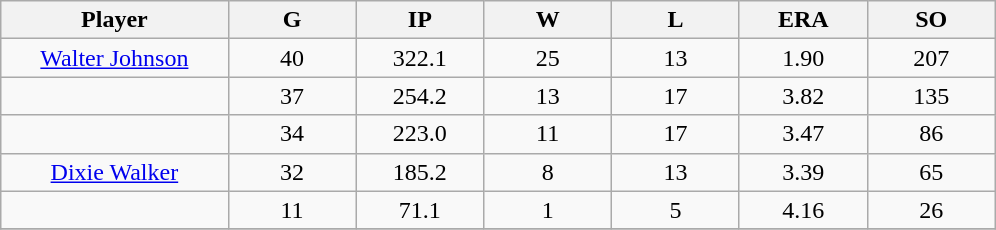<table class="wikitable sortable">
<tr>
<th bgcolor="#DDDDFF" width="16%">Player</th>
<th bgcolor="#DDDDFF" width="9%">G</th>
<th bgcolor="#DDDDFF" width="9%">IP</th>
<th bgcolor="#DDDDFF" width="9%">W</th>
<th bgcolor="#DDDDFF" width="9%">L</th>
<th bgcolor="#DDDDFF" width="9%">ERA</th>
<th bgcolor="#DDDDFF" width="9%">SO</th>
</tr>
<tr align="center">
<td><a href='#'>Walter Johnson</a></td>
<td>40</td>
<td>322.1</td>
<td>25</td>
<td>13</td>
<td>1.90</td>
<td>207</td>
</tr>
<tr align=center>
<td></td>
<td>37</td>
<td>254.2</td>
<td>13</td>
<td>17</td>
<td>3.82</td>
<td>135</td>
</tr>
<tr align="center">
<td></td>
<td>34</td>
<td>223.0</td>
<td>11</td>
<td>17</td>
<td>3.47</td>
<td>86</td>
</tr>
<tr align="center">
<td><a href='#'>Dixie Walker</a></td>
<td>32</td>
<td>185.2</td>
<td>8</td>
<td>13</td>
<td>3.39</td>
<td>65</td>
</tr>
<tr align=center>
<td></td>
<td>11</td>
<td>71.1</td>
<td>1</td>
<td>5</td>
<td>4.16</td>
<td>26</td>
</tr>
<tr align="center">
</tr>
</table>
